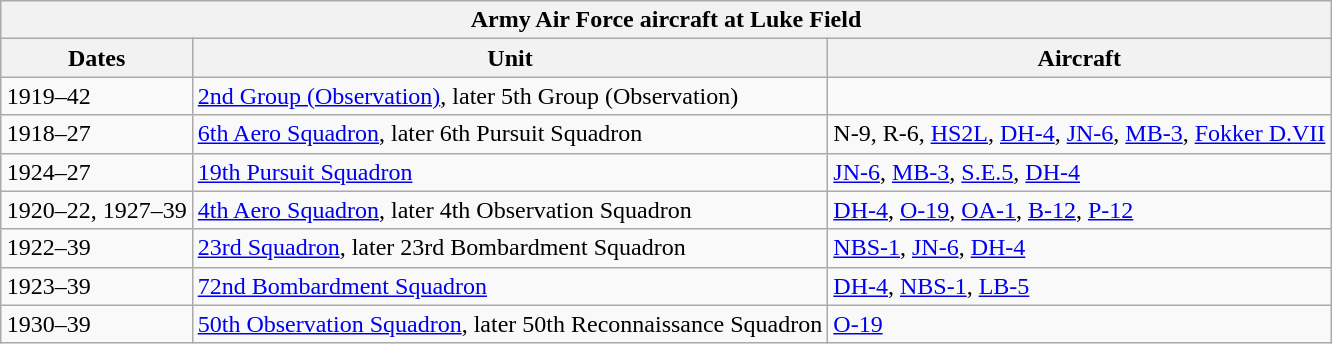<table class = "wikitable" style="margin: auto;">
<tr>
<th colspan="3">Army Air Force aircraft at Luke Field</th>
</tr>
<tr>
<th>Dates</th>
<th>Unit</th>
<th>Aircraft</th>
</tr>
<tr>
<td>1919–42</td>
<td><a href='#'>2nd Group (Observation)</a>, later 5th Group (Observation)</td>
<td></td>
</tr>
<tr>
<td>1918–27</td>
<td><a href='#'>6th Aero Squadron</a>, later 6th Pursuit Squadron</td>
<td>N-9, R-6, <a href='#'>HS2L</a>, <a href='#'>DH-4</a>, <a href='#'>JN-6</a>, <a href='#'>MB-3</a>, <a href='#'>Fokker D.VII</a></td>
</tr>
<tr>
<td>1924–27</td>
<td><a href='#'>19th Pursuit Squadron</a></td>
<td><a href='#'>JN-6</a>, <a href='#'>MB-3</a>, <a href='#'>S.E.5</a>, <a href='#'>DH-4</a></td>
</tr>
<tr>
<td>1920–22, 1927–39</td>
<td><a href='#'>4th Aero Squadron</a>, later 4th Observation Squadron</td>
<td><a href='#'>DH-4</a>, <a href='#'>O-19</a>, <a href='#'>OA-1</a>, <a href='#'>B-12</a>, <a href='#'>P-12</a></td>
</tr>
<tr>
<td>1922–39</td>
<td><a href='#'>23rd Squadron</a>, later 23rd Bombardment Squadron</td>
<td><a href='#'>NBS-1</a>, <a href='#'>JN-6</a>, <a href='#'>DH-4</a></td>
</tr>
<tr>
<td>1923–39</td>
<td><a href='#'>72nd Bombardment Squadron</a></td>
<td><a href='#'>DH-4</a>, <a href='#'>NBS-1</a>, <a href='#'>LB-5</a></td>
</tr>
<tr>
<td>1930–39</td>
<td><a href='#'>50th Observation Squadron</a>, later 50th Reconnaissance Squadron</td>
<td><a href='#'>O-19</a></td>
</tr>
</table>
